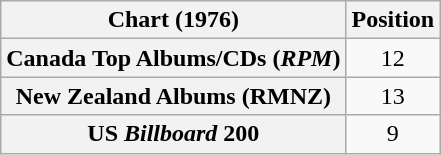<table class="wikitable plainrowheaders" style="text-align:center">
<tr>
<th>Chart (1976)</th>
<th>Position</th>
</tr>
<tr>
<th scope="row">Canada Top Albums/CDs (<em>RPM</em>)</th>
<td>12</td>
</tr>
<tr>
<th scope="row">New Zealand Albums (RMNZ)</th>
<td>13</td>
</tr>
<tr>
<th scope="row">US <em>Billboard</em> 200</th>
<td>9</td>
</tr>
</table>
